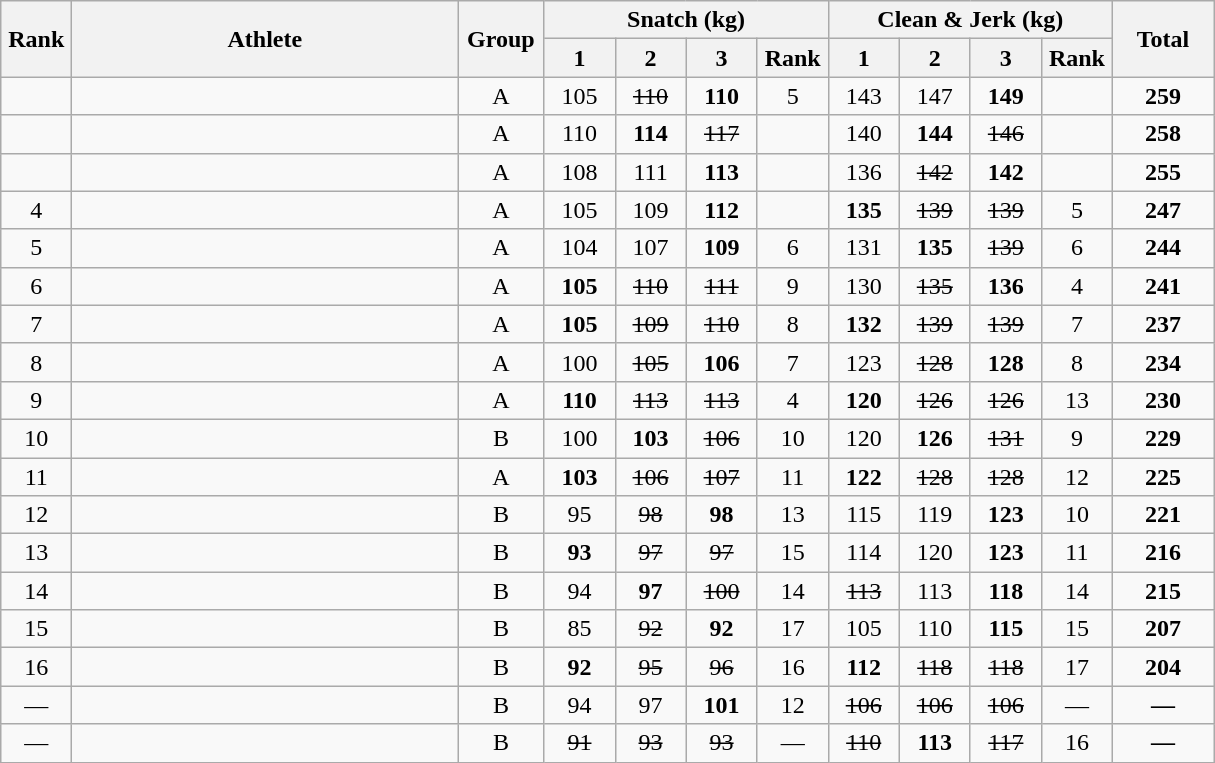<table class = "wikitable" style="text-align:center;">
<tr>
<th rowspan=2 width=40>Rank</th>
<th rowspan=2 width=250>Athlete</th>
<th rowspan=2 width=50>Group</th>
<th colspan=4>Snatch (kg)</th>
<th colspan=4>Clean & Jerk (kg)</th>
<th rowspan=2 width=60>Total</th>
</tr>
<tr>
<th width=40>1</th>
<th width=40>2</th>
<th width=40>3</th>
<th width=40>Rank</th>
<th width=40>1</th>
<th width=40>2</th>
<th width=40>3</th>
<th width=40>Rank</th>
</tr>
<tr>
<td></td>
<td align=left></td>
<td>A</td>
<td>105</td>
<td><s>110</s></td>
<td><strong>110</strong></td>
<td>5</td>
<td>143</td>
<td>147</td>
<td><strong>149</strong></td>
<td></td>
<td><strong>259</strong></td>
</tr>
<tr>
<td></td>
<td align=left></td>
<td>A</td>
<td>110</td>
<td><strong>114</strong></td>
<td><s>117</s></td>
<td></td>
<td>140</td>
<td><strong>144</strong></td>
<td><s>146</s></td>
<td></td>
<td><strong>258</strong></td>
</tr>
<tr>
<td></td>
<td align=left></td>
<td>A</td>
<td>108</td>
<td>111</td>
<td><strong>113</strong></td>
<td></td>
<td>136</td>
<td><s>142</s></td>
<td><strong>142</strong></td>
<td></td>
<td><strong>255</strong></td>
</tr>
<tr>
<td>4</td>
<td align=left></td>
<td>A</td>
<td>105</td>
<td>109</td>
<td><strong>112</strong></td>
<td></td>
<td><strong>135</strong></td>
<td><s>139</s></td>
<td><s>139</s></td>
<td>5</td>
<td><strong>247</strong></td>
</tr>
<tr>
<td>5</td>
<td align=left></td>
<td>A</td>
<td>104</td>
<td>107</td>
<td><strong>109</strong></td>
<td>6</td>
<td>131</td>
<td><strong>135</strong></td>
<td><s>139</s></td>
<td>6</td>
<td><strong>244</strong></td>
</tr>
<tr>
<td>6</td>
<td align=left></td>
<td>A</td>
<td><strong>105</strong></td>
<td><s>110</s></td>
<td><s>111</s></td>
<td>9</td>
<td>130</td>
<td><s>135</s></td>
<td><strong>136</strong></td>
<td>4</td>
<td><strong>241</strong></td>
</tr>
<tr>
<td>7</td>
<td align=left></td>
<td>A</td>
<td><strong>105</strong></td>
<td><s>109</s></td>
<td><s>110</s></td>
<td>8</td>
<td><strong>132</strong></td>
<td><s>139</s></td>
<td><s>139</s></td>
<td>7</td>
<td><strong>237</strong></td>
</tr>
<tr>
<td>8</td>
<td align=left></td>
<td>A</td>
<td>100</td>
<td><s>105</s></td>
<td><strong>106</strong></td>
<td>7</td>
<td>123</td>
<td><s>128</s></td>
<td><strong>128</strong></td>
<td>8</td>
<td><strong>234</strong></td>
</tr>
<tr>
<td>9</td>
<td align=left></td>
<td>A</td>
<td><strong>110</strong></td>
<td><s>113</s></td>
<td><s>113</s></td>
<td>4</td>
<td><strong>120</strong></td>
<td><s>126</s></td>
<td><s>126</s></td>
<td>13</td>
<td><strong>230</strong></td>
</tr>
<tr>
<td>10</td>
<td align=left></td>
<td>B</td>
<td>100</td>
<td><strong>103</strong></td>
<td><s>106</s></td>
<td>10</td>
<td>120</td>
<td><strong>126</strong></td>
<td><s>131</s></td>
<td>9</td>
<td><strong>229</strong></td>
</tr>
<tr>
<td>11</td>
<td align=left></td>
<td>A</td>
<td><strong>103</strong></td>
<td><s>106</s></td>
<td><s>107</s></td>
<td>11</td>
<td><strong>122</strong></td>
<td><s>128</s></td>
<td><s>128</s></td>
<td>12</td>
<td><strong>225</strong></td>
</tr>
<tr>
<td>12</td>
<td align=left></td>
<td>B</td>
<td>95</td>
<td><s>98</s></td>
<td><strong>98</strong></td>
<td>13</td>
<td>115</td>
<td>119</td>
<td><strong>123</strong></td>
<td>10</td>
<td><strong>221</strong></td>
</tr>
<tr>
<td>13</td>
<td align=left></td>
<td>B</td>
<td><strong>93</strong></td>
<td><s>97</s></td>
<td><s>97</s></td>
<td>15</td>
<td>114</td>
<td>120</td>
<td><strong>123</strong></td>
<td>11</td>
<td><strong>216</strong></td>
</tr>
<tr>
<td>14</td>
<td align=left></td>
<td>B</td>
<td>94</td>
<td><strong>97</strong></td>
<td><s>100</s></td>
<td>14</td>
<td><s>113</s></td>
<td>113</td>
<td><strong>118</strong></td>
<td>14</td>
<td><strong>215</strong></td>
</tr>
<tr>
<td>15</td>
<td align=left></td>
<td>B</td>
<td>85</td>
<td><s>92</s></td>
<td><strong>92</strong></td>
<td>17</td>
<td>105</td>
<td>110</td>
<td><strong>115</strong></td>
<td>15</td>
<td><strong>207</strong></td>
</tr>
<tr>
<td>16</td>
<td align=left></td>
<td>B</td>
<td><strong>92</strong></td>
<td><s>95</s></td>
<td><s>96</s></td>
<td>16</td>
<td><strong>112</strong></td>
<td><s>118</s></td>
<td><s>118</s></td>
<td>17</td>
<td><strong>204</strong></td>
</tr>
<tr>
<td>—</td>
<td align=left></td>
<td>B</td>
<td>94</td>
<td>97</td>
<td><strong>101</strong></td>
<td>12</td>
<td><s>106</s></td>
<td><s>106</s></td>
<td><s>106</s></td>
<td>—</td>
<td><strong>—</strong></td>
</tr>
<tr>
<td>—</td>
<td align=left></td>
<td>B</td>
<td><s>91</s></td>
<td><s>93</s></td>
<td><s>93</s></td>
<td>—</td>
<td><s>110</s></td>
<td><strong>113</strong></td>
<td><s>117</s></td>
<td>16</td>
<td><strong>—</strong></td>
</tr>
</table>
